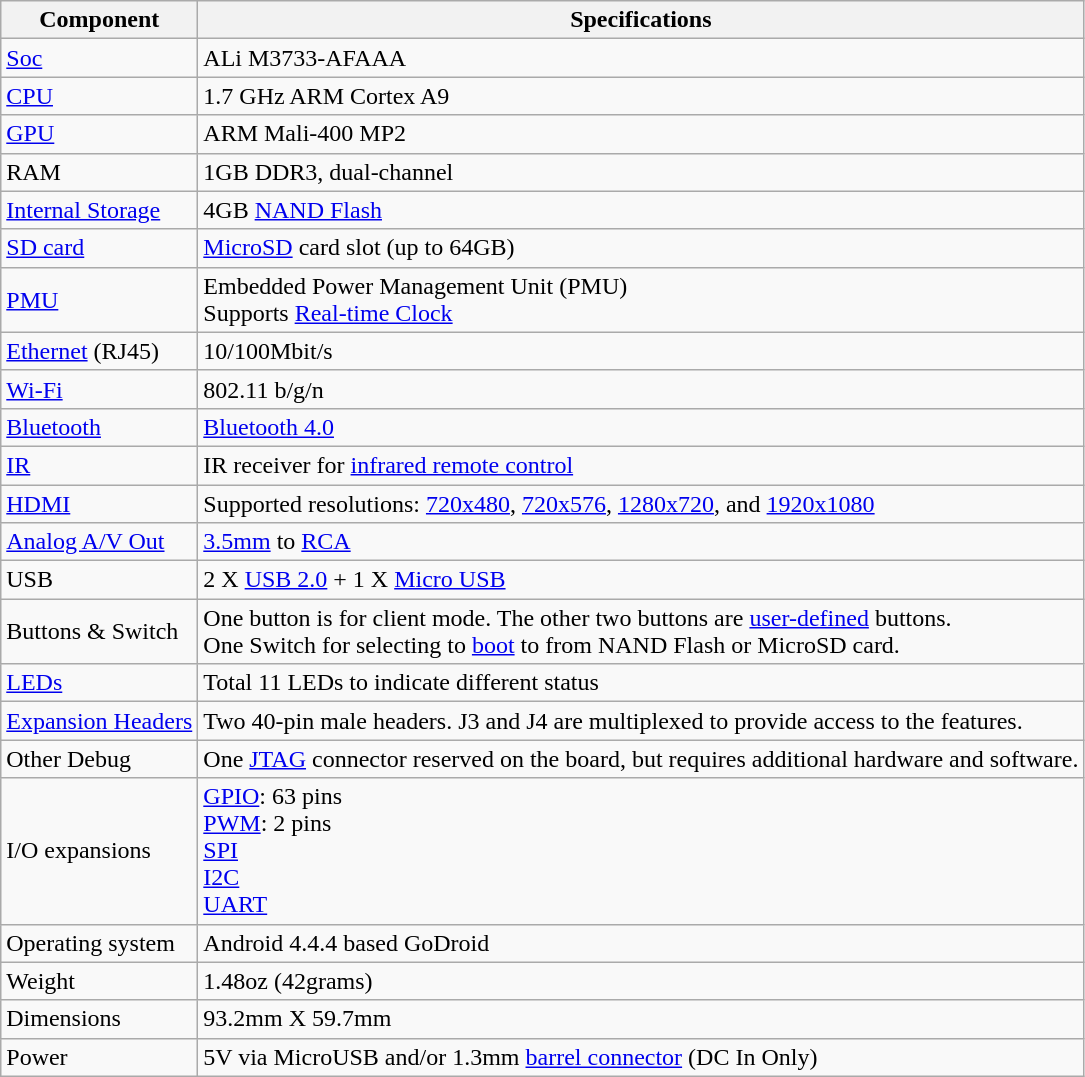<table class="wikitable">
<tr>
<th>Component</th>
<th>Specifications</th>
</tr>
<tr>
<td><a href='#'>Soc</a></td>
<td>ALi M3733-AFAAA</td>
</tr>
<tr>
<td><a href='#'>CPU</a></td>
<td>1.7 GHz ARM Cortex A9</td>
</tr>
<tr>
<td><a href='#'>GPU</a></td>
<td>ARM Mali-400 MP2</td>
</tr>
<tr>
<td>RAM</td>
<td>1GB DDR3, dual-channel</td>
</tr>
<tr>
<td><a href='#'>Internal Storage</a></td>
<td>4GB <a href='#'>NAND Flash</a></td>
</tr>
<tr>
<td><a href='#'>SD card</a></td>
<td><a href='#'>MicroSD</a> card slot (up to 64GB)</td>
</tr>
<tr>
<td><a href='#'>PMU</a></td>
<td>Embedded Power Management Unit (PMU)<br>Supports <a href='#'>Real-time Clock</a></td>
</tr>
<tr>
<td><a href='#'>Ethernet</a> (RJ45)</td>
<td>10/100Mbit/s</td>
</tr>
<tr>
<td><a href='#'>Wi-Fi</a></td>
<td>802.11 b/g/n</td>
</tr>
<tr>
<td><a href='#'>Bluetooth</a></td>
<td><a href='#'>Bluetooth 4.0</a></td>
</tr>
<tr>
<td><a href='#'>IR</a></td>
<td>IR receiver for <a href='#'>infrared remote control</a></td>
</tr>
<tr>
<td><a href='#'>HDMI</a></td>
<td>Supported resolutions: <a href='#'>720x480</a>, <a href='#'>720x576</a>, <a href='#'>1280x720</a>, and <a href='#'>1920x1080</a></td>
</tr>
<tr>
<td><a href='#'>Analog A/V Out</a></td>
<td><a href='#'>3.5mm</a> to <a href='#'>RCA</a></td>
</tr>
<tr>
<td>USB</td>
<td>2 X <a href='#'>USB 2.0</a> + 1 X <a href='#'>Micro USB</a></td>
</tr>
<tr>
<td>Buttons & Switch</td>
<td>One button is for client mode. The other two buttons are <a href='#'>user-defined</a> buttons.<br>One Switch for selecting to <a href='#'>boot</a> to from NAND Flash or MicroSD card.</td>
</tr>
<tr>
<td><a href='#'>LEDs</a></td>
<td>Total 11 LEDs to indicate different status</td>
</tr>
<tr>
<td><a href='#'>Expansion Headers</a></td>
<td>Two 40-pin male headers. J3 and J4 are multiplexed to provide access to the features.</td>
</tr>
<tr>
<td>Other Debug</td>
<td>One <a href='#'>JTAG</a> connector reserved on the board, but requires additional hardware and software.</td>
</tr>
<tr>
<td>I/O expansions</td>
<td><a href='#'>GPIO</a>: 63 pins<br><a href='#'>PWM</a>: 2 pins<br><a href='#'>SPI</a><br><a href='#'>I2C</a><br><a href='#'>UART</a></td>
</tr>
<tr>
<td>Operating system</td>
<td>Android 4.4.4 based GoDroid</td>
</tr>
<tr>
<td>Weight</td>
<td>1.48oz (42grams)</td>
</tr>
<tr>
<td>Dimensions</td>
<td>93.2mm X 59.7mm</td>
</tr>
<tr>
<td>Power</td>
<td>5V via MicroUSB and/or 1.3mm <a href='#'>barrel connector</a> (DC In Only)</td>
</tr>
</table>
